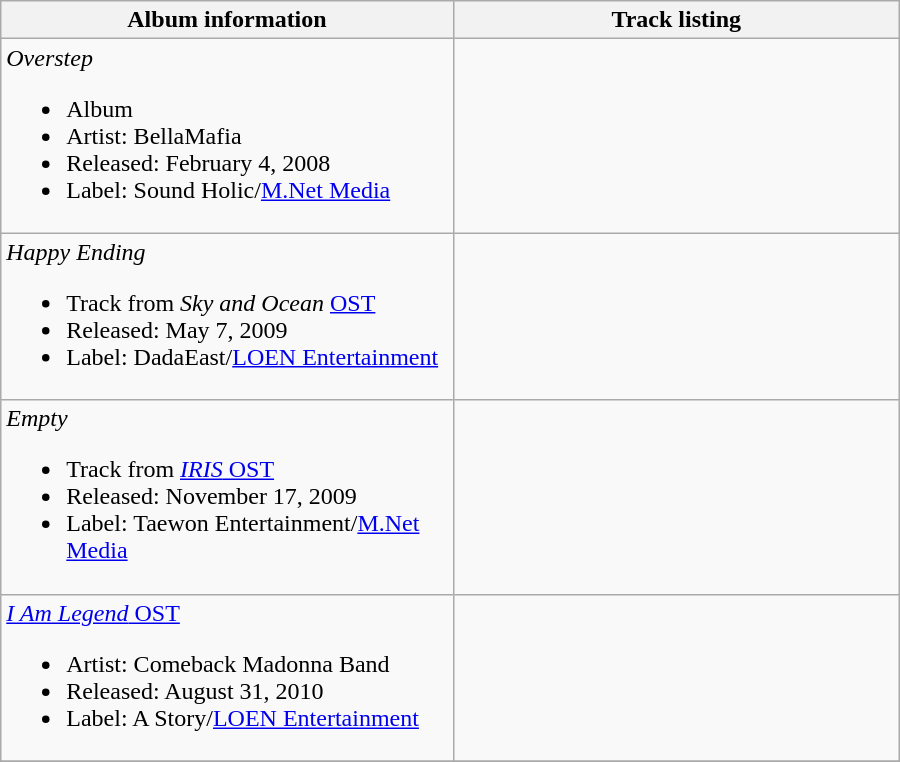<table class="wikitable" style="width:600px">
<tr>
<th>Album information</th>
<th align="center" width="290px">Track listing</th>
</tr>
<tr>
<td><em>Overstep</em><br><ul><li>Album</li><li>Artist: BellaMafia</li><li>Released: February 4, 2008</li><li>Label: Sound Holic/<a href='#'>M.Net Media</a></li></ul></td>
<td style="font-size: 85%;"></td>
</tr>
<tr>
<td><em>Happy Ending</em><br><ul><li>Track from <em>Sky and Ocean</em> <a href='#'>OST</a></li><li>Released: May 7, 2009</li><li>Label: DadaEast/<a href='#'>LOEN Entertainment</a></li></ul></td>
<td style="font-size: 85%;"></td>
</tr>
<tr>
<td><em>Empty</em><br><ul><li>Track from <a href='#'><em>IRIS</em> OST</a></li><li>Released: November 17, 2009</li><li>Label: Taewon Entertainment/<a href='#'>M.Net Media</a></li></ul></td>
<td style="font-size: 85%;"></td>
</tr>
<tr>
<td><a href='#'><em>I Am Legend</em> OST</a><br><ul><li>Artist: Comeback Madonna Band</li><li>Released: August 31, 2010</li><li>Label: A Story/<a href='#'>LOEN Entertainment</a></li></ul></td>
<td style="font-size: 85%;"></td>
</tr>
<tr>
</tr>
</table>
